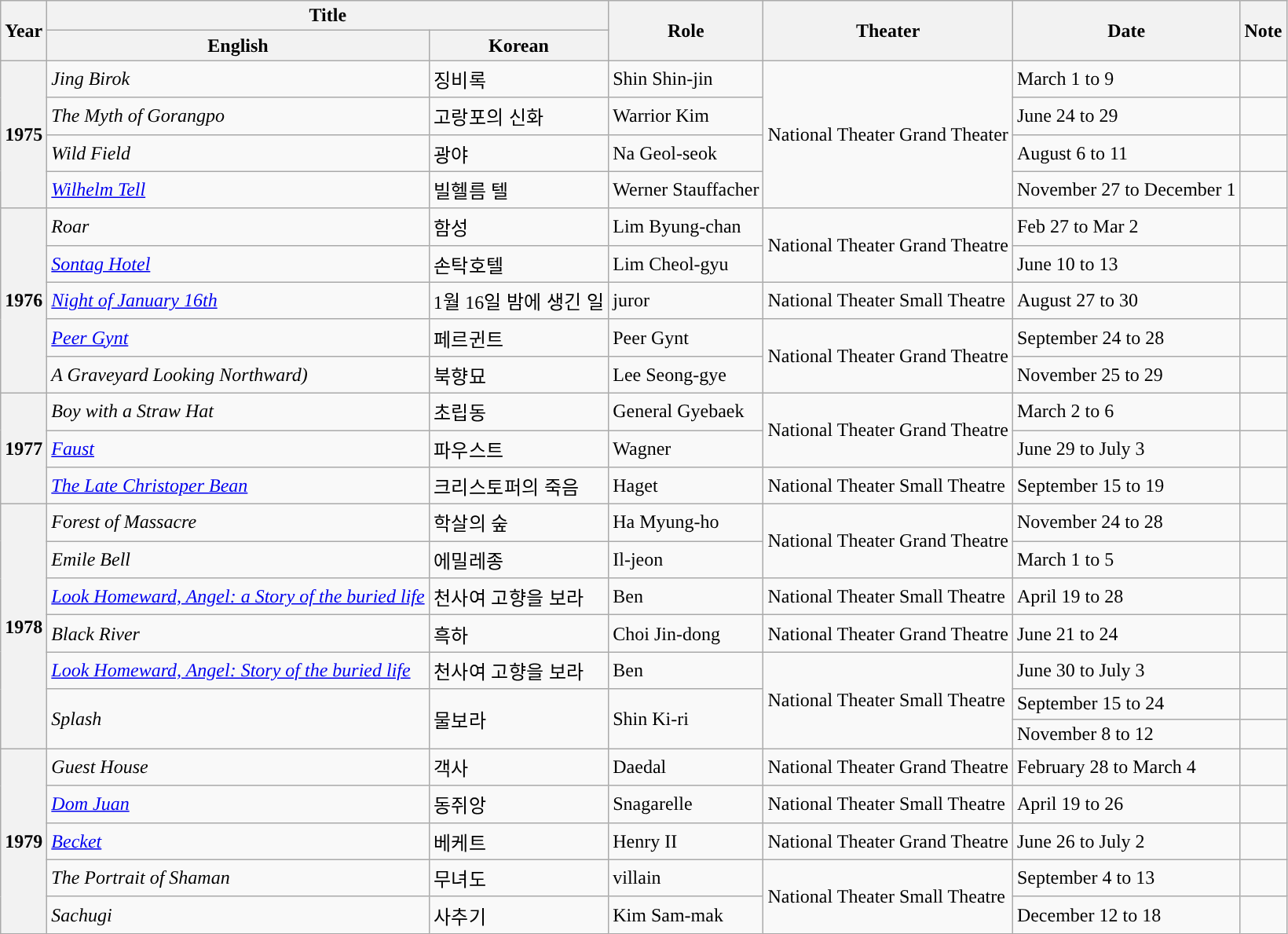<table Class="wikitable sortable plainrowheaders" style="clear:none; font-size:100%;">
<tr>
<th scope="col" rowspan="2">Year</th>
<th scope="col" colspan="2">Title</th>
<th scope="col" rowspan="2">Role</th>
<th scope="col" rowspan="2">Theater</th>
<th scope="col" rowspan="2">Date</th>
<th rowspan="2">Note</th>
</tr>
<tr>
<th>English</th>
<th>Korean</th>
</tr>
<tr>
<th scope="row" rowspan="4">1975</th>
<td><em>Jing Birok</em></td>
<td>징비록</td>
<td>Shin Shin-jin</td>
<td rowspan="4">National Theater Grand Theater</td>
<td>March 1 to 9</td>
<td></td>
</tr>
<tr>
<td><em>The Myth of Gorangpo</em></td>
<td>고랑포의 신화</td>
<td>Warrior Kim</td>
<td>June 24 to 29</td>
<td></td>
</tr>
<tr>
<td><em>Wild Field</em></td>
<td>광야</td>
<td>Na Geol-seok</td>
<td>August 6 to 11</td>
<td></td>
</tr>
<tr>
<td><a href='#'><em>Wilhelm Tell</em></a></td>
<td>빌헬름 텔</td>
<td>Werner Stauffacher</td>
<td>November 27 to December 1</td>
<td></td>
</tr>
<tr>
<th scope="row" rowspan="5">1976</th>
<td><em>Roar</em></td>
<td>함성</td>
<td>Lim Byung-chan</td>
<td rowspan="2">National Theater Grand Theatre</td>
<td>Feb 27 to Mar 2</td>
<td></td>
</tr>
<tr>
<td><em><a href='#'>Sontag Hotel</a></em></td>
<td>손탁호텔</td>
<td>Lim Cheol-gyu</td>
<td>June 10 to 13</td>
<td></td>
</tr>
<tr>
<td><em><a href='#'>Night of January 16th</a></em></td>
<td>1월 16일 밤에 생긴 일</td>
<td>juror</td>
<td>National Theater Small Theatre</td>
<td>August 27 to 30</td>
<td></td>
</tr>
<tr>
<td><em><a href='#'>Peer Gynt</a></em></td>
<td>페르귄트</td>
<td>Peer Gynt</td>
<td rowspan="2">National Theater Grand Theatre</td>
<td>September 24 to 28</td>
<td></td>
</tr>
<tr>
<td><em>A Graveyard Looking Northward)</em></td>
<td>북향묘</td>
<td>Lee Seong-gye</td>
<td>November 25 to 29</td>
<td></td>
</tr>
<tr>
<th scope="row" rowspan="3">1977</th>
<td><em>Boy with a Straw Hat</em></td>
<td>초립동</td>
<td>General Gyebaek</td>
<td rowspan="2">National Theater Grand Theatre</td>
<td>March 2 to 6</td>
<td></td>
</tr>
<tr>
<td><a href='#'><em>Faust</em></a></td>
<td>파우스트</td>
<td>Wagner</td>
<td>June 29 to July 3</td>
<td></td>
</tr>
<tr>
<td><em><a href='#'>The Late Christoper Bean</a></em></td>
<td>크리스토퍼의 죽음</td>
<td>Haget</td>
<td>National Theater Small Theatre</td>
<td>September 15 to 19</td>
<td></td>
</tr>
<tr>
<th scope="row" rowspan="7">1978</th>
<td><em>Forest of Massacre</em></td>
<td>학살의 숲</td>
<td>Ha Myung-ho</td>
<td rowspan="2">National Theater Grand Theatre</td>
<td>November 24 to 28</td>
<td></td>
</tr>
<tr>
<td><em>Emile Bell</em></td>
<td>에밀레종</td>
<td>Il-jeon</td>
<td>March 1 to 5</td>
<td></td>
</tr>
<tr>
<td><a href='#'><em>Look Homeward, Angel: a Story of the buried life</em></a></td>
<td>천사여 고향을 보라</td>
<td>Ben</td>
<td>National Theater Small Theatre</td>
<td>April 19 to 28</td>
<td></td>
</tr>
<tr>
<td><em>Black River</em></td>
<td>흑하</td>
<td>Choi Jin-dong</td>
<td>National Theater Grand Theatre</td>
<td>June 21 to 24</td>
<td></td>
</tr>
<tr>
<td><a href='#'><em>Look Homeward, Angel: Story of the buried life</em></a></td>
<td>천사여 고향을 보라</td>
<td>Ben</td>
<td rowspan="3">National Theater Small Theatre</td>
<td>June 30 to July 3</td>
<td></td>
</tr>
<tr>
<td rowspan="2"><em>Splash</em></td>
<td rowspan="2">물보라</td>
<td rowspan="2">Shin Ki-ri</td>
<td>September 15 to 24</td>
<td></td>
</tr>
<tr>
<td>November 8 to 12</td>
<td></td>
</tr>
<tr>
<th scope="row" rowspan="5">1979</th>
<td><em>Guest House</em></td>
<td>객사</td>
<td>Daedal</td>
<td>National Theater Grand Theatre</td>
<td>February 28 to March 4</td>
<td></td>
</tr>
<tr>
<td><em><a href='#'>Dom Juan</a></em></td>
<td>동쥐앙</td>
<td>Snagarelle</td>
<td>National Theater Small Theatre</td>
<td>April 19 to 26</td>
<td></td>
</tr>
<tr>
<td><a href='#'><em>Becket</em></a></td>
<td>베케트</td>
<td>Henry II</td>
<td>National Theater Grand Theatre</td>
<td>June 26 to July 2</td>
<td></td>
</tr>
<tr>
<td><em>The Portrait of Shaman</em></td>
<td>무녀도</td>
<td>villain</td>
<td rowspan="2">National Theater Small Theatre</td>
<td>September 4 to 13</td>
<td></td>
</tr>
<tr>
<td><em>Sachugi</em></td>
<td>사추기</td>
<td>Kim Sam-mak</td>
<td>December 12 to 18</td>
<td></td>
</tr>
</table>
